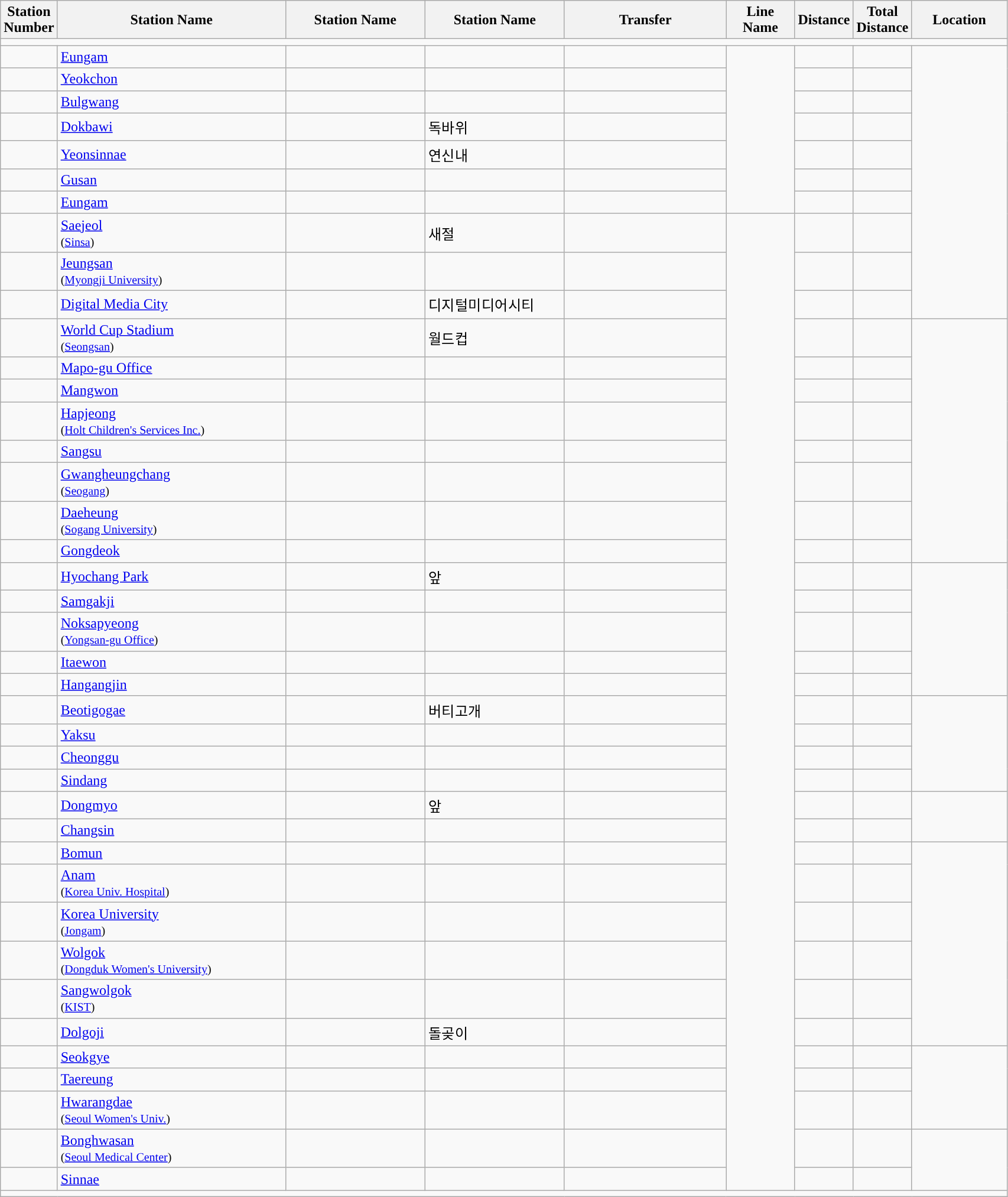<table class="wikitable">
<tr>
<th>Station<br>Number</th>
<th width="250pt">Station Name<br></th>
<th width="150pt">Station Name<br></th>
<th width="150pt">Station Name<br></th>
<th width="175pt">Transfer</th>
<th>Line Name</th>
<th>Distance<br></th>
<th>Total<br>Distance</th>
<th>Location</th>
</tr>
<tr style="background:#">
<td colspan="10"></td>
</tr>
<tr>
<td></td>
<td><a href='#'>Eungam</a></td>
<td></td>
<td></td>
<td></td>
<td rowspan="7" width="70pt"></td>
<td></td>
<td></td>
<td rowspan="10" width="100pt"></td>
</tr>
<tr>
<td></td>
<td><a href='#'>Yeokchon</a></td>
<td></td>
<td></td>
<td></td>
<td></td>
<td></td>
</tr>
<tr>
<td></td>
<td><a href='#'>Bulgwang</a></td>
<td></td>
<td></td>
<td></td>
<td></td>
<td></td>
</tr>
<tr>
<td></td>
<td><a href='#'>Dokbawi</a></td>
<td></td>
<td>독바위</td>
<td></td>
<td></td>
<td></td>
</tr>
<tr>
<td></td>
<td><a href='#'>Yeonsinnae</a></td>
<td></td>
<td>연신내</td>
<td></td>
<td></td>
<td></td>
</tr>
<tr>
<td></td>
<td><a href='#'>Gusan</a></td>
<td></td>
<td></td>
<td></td>
<td></td>
<td></td>
</tr>
<tr>
<td></td>
<td><a href='#'>Eungam</a></td>
<td></td>
<td></td>
<td></td>
<td></td>
<td></td>
</tr>
<tr>
<td></td>
<td><a href='#'>Saejeol</a> <br><small>(<a href='#'>Sinsa</a>)</small></td>
<td></td>
<td>새절</td>
<td></td>
<td rowspan="33"></td>
<td></td>
<td></td>
</tr>
<tr>
<td></td>
<td><a href='#'>Jeungsan</a> <br><small>(<a href='#'>Myongji University</a>)</small></td>
<td></td>
<td></td>
<td></td>
<td></td>
<td></td>
</tr>
<tr>
<td></td>
<td><a href='#'>Digital Media City</a></td>
<td></td>
<td>디지털미디어시티</td>
<td> </td>
<td></td>
<td></td>
</tr>
<tr>
<td></td>
<td><a href='#'>World Cup Stadium</a> <br><small>(<a href='#'>Seongsan</a>)</small></td>
<td></td>
<td>월드컵</td>
<td></td>
<td></td>
<td></td>
<td rowspan="8"></td>
</tr>
<tr>
<td></td>
<td><a href='#'>Mapo-gu Office</a></td>
<td></td>
<td></td>
<td></td>
<td></td>
<td></td>
</tr>
<tr>
<td></td>
<td><a href='#'>Mangwon</a></td>
<td></td>
<td></td>
<td></td>
<td></td>
<td></td>
</tr>
<tr>
<td></td>
<td><a href='#'>Hapjeong</a> <br><small>(<a href='#'>Holt Children's Services Inc.</a>)</small></td>
<td></td>
<td></td>
<td></td>
<td></td>
<td></td>
</tr>
<tr>
<td></td>
<td><a href='#'>Sangsu</a></td>
<td></td>
<td></td>
<td></td>
<td></td>
<td></td>
</tr>
<tr>
<td></td>
<td><a href='#'>Gwangheungchang</a> <br><small>(<a href='#'>Seogang</a>)</small></td>
<td></td>
<td></td>
<td></td>
<td></td>
<td></td>
</tr>
<tr>
<td></td>
<td><a href='#'>Daeheung</a> <br><small>(<a href='#'>Sogang University</a>)</small></td>
<td></td>
<td></td>
<td></td>
<td></td>
<td></td>
</tr>
<tr>
<td></td>
<td><a href='#'>Gongdeok</a></td>
<td></td>
<td></td>
<td>  </td>
<td></td>
<td></td>
</tr>
<tr>
<td></td>
<td><a href='#'>Hyochang Park</a></td>
<td></td>
<td>앞</td>
<td></td>
<td></td>
<td></td>
<td rowspan="5"></td>
</tr>
<tr>
<td></td>
<td><a href='#'>Samgakji</a></td>
<td></td>
<td></td>
<td></td>
<td></td>
<td></td>
</tr>
<tr>
<td></td>
<td><a href='#'>Noksapyeong</a> <br><small>(<a href='#'>Yongsan-gu Office</a>)</small></td>
<td></td>
<td></td>
<td></td>
<td></td>
<td></td>
</tr>
<tr>
<td></td>
<td><a href='#'>Itaewon</a></td>
<td></td>
<td></td>
<td></td>
<td></td>
<td></td>
</tr>
<tr>
<td></td>
<td><a href='#'>Hangangjin</a></td>
<td></td>
<td></td>
<td></td>
<td></td>
<td></td>
</tr>
<tr>
<td></td>
<td><a href='#'>Beotigogae</a></td>
<td></td>
<td>버티고개</td>
<td></td>
<td></td>
<td></td>
<td rowspan="4"></td>
</tr>
<tr>
<td></td>
<td><a href='#'>Yaksu</a></td>
<td></td>
<td></td>
<td></td>
<td></td>
<td></td>
</tr>
<tr>
<td></td>
<td><a href='#'>Cheonggu</a></td>
<td></td>
<td></td>
<td></td>
<td></td>
<td></td>
</tr>
<tr>
<td></td>
<td><a href='#'>Sindang</a></td>
<td></td>
<td></td>
<td></td>
<td></td>
<td></td>
</tr>
<tr>
<td></td>
<td><a href='#'>Dongmyo</a></td>
<td></td>
<td>앞</td>
<td></td>
<td></td>
<td></td>
<td rowspan="2"></td>
</tr>
<tr>
<td></td>
<td><a href='#'>Changsin</a></td>
<td></td>
<td></td>
<td></td>
<td></td>
<td></td>
</tr>
<tr>
<td></td>
<td><a href='#'>Bomun</a></td>
<td></td>
<td></td>
<td></td>
<td></td>
<td></td>
<td rowspan="6"></td>
</tr>
<tr>
<td></td>
<td><a href='#'>Anam</a> <br><small>(<a href='#'>Korea Univ. Hospital</a>)</small></td>
<td></td>
<td></td>
<td></td>
<td></td>
<td></td>
</tr>
<tr>
<td></td>
<td><a href='#'>Korea University</a> <br><small>(<a href='#'>Jongam</a>)</small></td>
<td></td>
<td></td>
<td></td>
<td></td>
<td></td>
</tr>
<tr>
<td></td>
<td><a href='#'>Wolgok</a> <br><small>(<a href='#'>Dongduk Women's University</a>)</small></td>
<td></td>
<td></td>
<td></td>
<td></td>
<td></td>
</tr>
<tr>
<td></td>
<td><a href='#'>Sangwolgok</a> <br><small>(<a href='#'>KIST</a>)</small></td>
<td></td>
<td></td>
<td></td>
<td></td>
<td></td>
</tr>
<tr>
<td></td>
<td><a href='#'>Dolgoji</a></td>
<td></td>
<td>돌곶이</td>
<td></td>
<td></td>
<td></td>
</tr>
<tr>
<td></td>
<td><a href='#'>Seokgye</a></td>
<td></td>
<td></td>
<td></td>
<td></td>
<td></td>
<td rowspan="3"></td>
</tr>
<tr>
<td></td>
<td><a href='#'>Taereung</a></td>
<td></td>
<td></td>
<td></td>
<td></td>
<td></td>
</tr>
<tr>
<td></td>
<td><a href='#'>Hwarangdae</a> <br><small>(<a href='#'>Seoul Women's Univ.</a>)</small></td>
<td></td>
<td></td>
<td></td>
<td></td>
<td></td>
</tr>
<tr>
<td></td>
<td><a href='#'>Bonghwasan</a> <br><small>(<a href='#'>Seoul Medical Center</a>)</small></td>
<td></td>
<td></td>
<td></td>
<td></td>
<td></td>
<td rowspan="2"></td>
</tr>
<tr>
<td></td>
<td><a href='#'>Sinnae</a></td>
<td></td>
<td></td>
<td></td>
<td></td>
<td></td>
</tr>
<tr style="background:#">
<td colspan="10"></td>
</tr>
</table>
